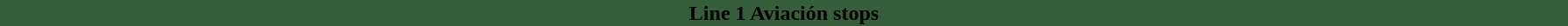<table style="margin: 0 2em 0 2em;" align="center">
<tr>
<th style="background:#355E3B" width="100%" align="center">Line 1 Aviación stops</th>
<th></th>
</tr>
<tr>
<td style="font-size: 90%;" align="center"><br><table>
<tr>
<th></th>
<td></td>
</tr>
<tr>
</tr>
</table>
</td>
</tr>
</table>
